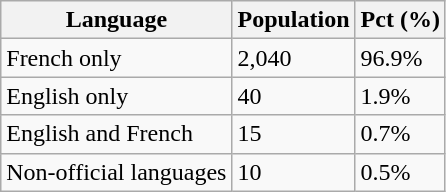<table class="wikitable">
<tr>
<th>Language</th>
<th>Population</th>
<th>Pct (%)</th>
</tr>
<tr>
<td>French only</td>
<td>2,040</td>
<td>96.9%</td>
</tr>
<tr>
<td>English only</td>
<td>40</td>
<td>1.9%</td>
</tr>
<tr>
<td>English and French</td>
<td>15</td>
<td>0.7%</td>
</tr>
<tr>
<td>Non-official languages</td>
<td>10</td>
<td>0.5%</td>
</tr>
</table>
